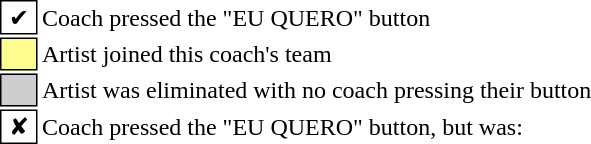<table class="toccolours" style="font-size: 100%; white-space: nowrap">
<tr>
<td style="background:white; border:1px solid black"> ✔ </td>
<td>Coach pressed the "EU QUERO" button</td>
</tr>
<tr>
<td style="background:#fdfc8f; border:1px solid black">     </td>
<td>Artist joined this coach's team</td>
</tr>
<tr>
<td style="background:#cdcdcd; border:1px solid black">     </td>
<td>Artist was eliminated with no coach pressing their button</td>
</tr>
<tr>
<td style="background:white; border:1px solid black"> ✘ </td>
<td>Coach pressed the "EU QUERO" button, but was:</td>
</tr>
<tr>
<td></td>
<td><br></td>
</tr>
</table>
